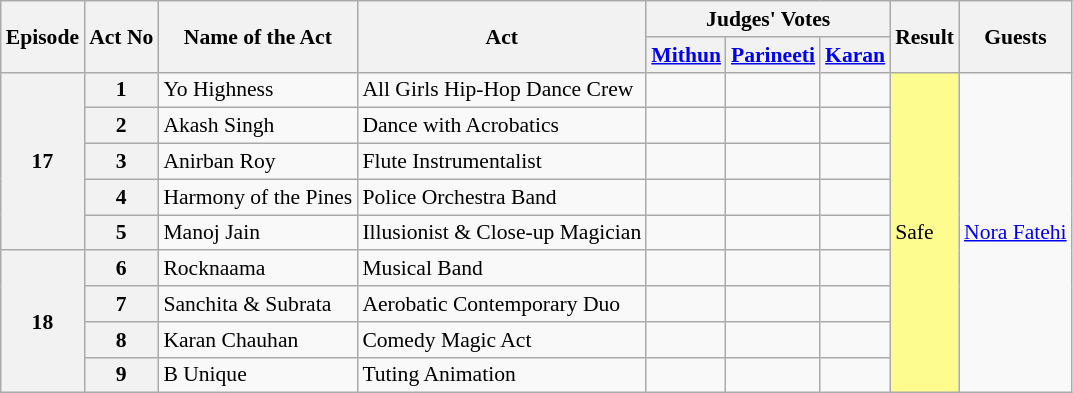<table class="wikitable sortable mw-collapsible" style="font-size: 90%;">
<tr>
<th rowspan="2">Episode</th>
<th rowspan="2">Act No</th>
<th rowspan="2">Name of the Act</th>
<th rowspan="2">Act</th>
<th colspan="3">Judges' Votes</th>
<th rowspan="2">Result</th>
<th rowspan="2">Guests</th>
</tr>
<tr>
<th><a href='#'>Mithun</a></th>
<th><a href='#'>Parineeti</a></th>
<th><a href='#'>Karan</a></th>
</tr>
<tr>
<th rowspan="5">17</th>
<th>1</th>
<td>Yo Highness</td>
<td>All Girls Hip-Hop Dance Crew</td>
<td></td>
<td></td>
<td></td>
<td rowspan="9" bgcolor="#fdfc8f">Safe</td>
<td rowspan="9"><a href='#'>Nora Fatehi</a></td>
</tr>
<tr>
<th>2</th>
<td>Akash Singh</td>
<td>Dance with Acrobatics</td>
<td></td>
<td></td>
<td></td>
</tr>
<tr>
<th>3</th>
<td>Anirban Roy</td>
<td>Flute Instrumentalist</td>
<td></td>
<td></td>
<td></td>
</tr>
<tr>
<th>4</th>
<td>Harmony of the Pines</td>
<td>Police Orchestra Band</td>
<td></td>
<td></td>
<td></td>
</tr>
<tr>
<th>5</th>
<td>Manoj Jain</td>
<td>Illusionist & Close-up Magician</td>
<td></td>
<td></td>
<td></td>
</tr>
<tr>
<th rowspan="4">18</th>
<th>6</th>
<td>Rocknaama</td>
<td>Musical Band</td>
<td></td>
<td></td>
<td></td>
</tr>
<tr>
<th>7</th>
<td>Sanchita & Subrata</td>
<td>Aerobatic Contemporary Duo</td>
<td></td>
<td></td>
<td></td>
</tr>
<tr>
<th>8</th>
<td>Karan Chauhan</td>
<td>Comedy Magic Act</td>
<td></td>
<td></td>
<td></td>
</tr>
<tr>
<th>9</th>
<td>B Unique</td>
<td>Tuting Animation</td>
<td></td>
<td></td>
<td></td>
</tr>
</table>
